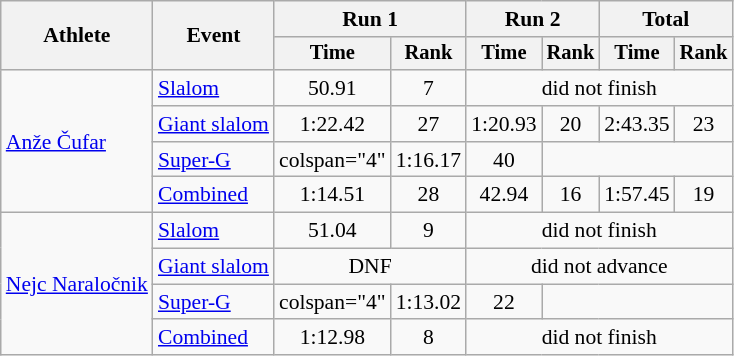<table class="wikitable" style="font-size:90%">
<tr>
<th rowspan=2>Athlete</th>
<th rowspan=2>Event</th>
<th colspan=2>Run 1</th>
<th colspan=2>Run 2</th>
<th colspan=2>Total</th>
</tr>
<tr style="font-size:95%">
<th>Time</th>
<th>Rank</th>
<th>Time</th>
<th>Rank</th>
<th>Time</th>
<th>Rank</th>
</tr>
<tr align=center>
<td align="left" rowspan="4"><a href='#'>Anže Čufar</a></td>
<td align="left"><a href='#'>Slalom</a></td>
<td>50.91</td>
<td>7</td>
<td colspan=4>did not finish</td>
</tr>
<tr align=center>
<td align="left"><a href='#'>Giant slalom</a></td>
<td>1:22.42</td>
<td>27</td>
<td>1:20.93</td>
<td>20</td>
<td>2:43.35</td>
<td>23</td>
</tr>
<tr align=center>
<td align="left"><a href='#'>Super-G</a></td>
<td>colspan="4" </td>
<td>1:16.17</td>
<td>40</td>
</tr>
<tr align=center>
<td align="left"><a href='#'>Combined</a></td>
<td>1:14.51</td>
<td>28</td>
<td>42.94</td>
<td>16</td>
<td>1:57.45</td>
<td>19</td>
</tr>
<tr align=center>
<td align="left" rowspan="4"><a href='#'>Nejc Naraločnik</a></td>
<td align="left"><a href='#'>Slalom</a></td>
<td>51.04</td>
<td>9</td>
<td colspan=4>did not finish</td>
</tr>
<tr align=center>
<td align="left"><a href='#'>Giant slalom</a></td>
<td colspan=2>DNF</td>
<td colspan=4>did not advance</td>
</tr>
<tr align=center>
<td align="left"><a href='#'>Super-G</a></td>
<td>colspan="4" </td>
<td>1:13.02</td>
<td>22</td>
</tr>
<tr align=center>
<td align="left"><a href='#'>Combined</a></td>
<td>1:12.98</td>
<td>8</td>
<td colspan=4>did not finish</td>
</tr>
</table>
